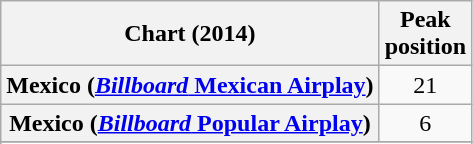<table class="wikitable sortable plainrowheaders">
<tr>
<th>Chart (2014)</th>
<th>Peak<br>position</th>
</tr>
<tr>
<th scope="row">Mexico (<a href='#'><em>Billboard</em> Mexican Airplay</a>) </th>
<td align=center>21</td>
</tr>
<tr>
<th scope="row">Mexico (<a href='#'><em>Billboard</em> Popular Airplay</a>)</th>
<td align=center>6</td>
</tr>
<tr>
</tr>
<tr>
</tr>
<tr>
</tr>
<tr>
</tr>
<tr>
</tr>
<tr>
</tr>
</table>
